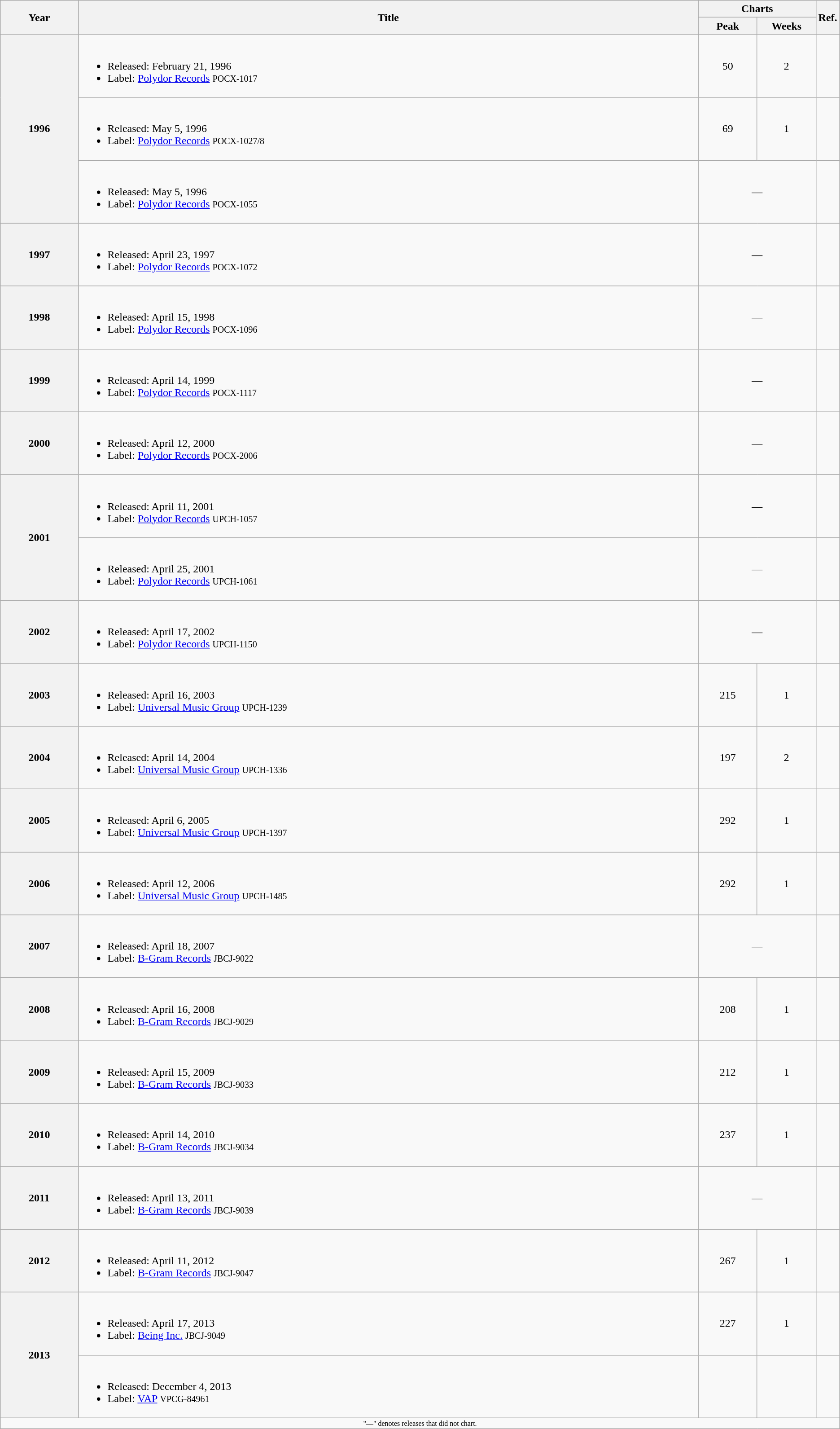<table class="wikitable">
<tr>
<th scope="column" rowspan="2">Year</th>
<th scope="column" rowspan="2">Title</th>
<th scope="column" colspan="2">Charts</th>
<th scope="column" width="1%" rowspan="2">Ref.</th>
</tr>
<tr>
<th scope="column" width="7%">Peak</th>
<th scope="column" width="7%">Weeks</th>
</tr>
<tr>
<th scope="row" align="center" rowspan="3">1996</th>
<td align="left"><br><ul><li>Released: February 21, 1996</li><li>Label: <a href='#'>Polydor Records</a> <small>POCX-1017</small></li></ul></td>
<td align="center">50</td>
<td align="center">2</td>
<td align="center"></td>
</tr>
<tr>
<td align="left"><br><ul><li>Released: May 5, 1996</li><li>Label: <a href='#'>Polydor Records</a> <small>POCX-1027/8</small></li></ul></td>
<td align="center">69</td>
<td align="center">1</td>
<td align="center"></td>
</tr>
<tr>
<td align="left"><br><ul><li>Released: May 5, 1996</li><li>Label: <a href='#'>Polydor Records</a> <small>POCX-1055</small></li></ul></td>
<td align="center" colspan="2">—</td>
<td align="center"></td>
</tr>
<tr>
<th scope="row" align="center">1997</th>
<td align="left"><br><ul><li>Released: April 23, 1997</li><li>Label: <a href='#'>Polydor Records</a> <small>POCX-1072</small></li></ul></td>
<td align="center" colspan="2">—</td>
<td align="center"></td>
</tr>
<tr>
<th scope="row" align="center">1998</th>
<td align="left"><br><ul><li>Released: April 15, 1998</li><li>Label: <a href='#'>Polydor Records</a> <small>POCX-1096</small></li></ul></td>
<td align="center" colspan="2">—</td>
<td align="center"></td>
</tr>
<tr>
<th scope="row" align="center">1999</th>
<td align="left"><br><ul><li>Released: April 14, 1999</li><li>Label: <a href='#'>Polydor Records</a> <small>POCX-1117</small></li></ul></td>
<td align="center" colspan="2">—</td>
<td align="center"></td>
</tr>
<tr>
<th scope="row" align="center">2000</th>
<td align="left"><br><ul><li>Released: April 12, 2000</li><li>Label: <a href='#'>Polydor Records</a> <small>POCX-2006</small></li></ul></td>
<td align="center" colspan="2">—</td>
<td align="center"></td>
</tr>
<tr>
<th scope="row" align="center" rowspan="2">2001</th>
<td align="left"><br><ul><li>Released: April 11, 2001</li><li>Label: <a href='#'>Polydor Records</a> <small>UPCH-1057</small></li></ul></td>
<td align="center" colspan="2">—</td>
<td align="center"></td>
</tr>
<tr>
<td align="left"><br><ul><li>Released: April 25, 2001</li><li>Label: <a href='#'>Polydor Records</a> <small>UPCH-1061</small></li></ul></td>
<td align="center" colspan="2">—</td>
<td align="center"></td>
</tr>
<tr>
<th scope="row" align="center">2002</th>
<td align="left"><br><ul><li>Released: April 17, 2002</li><li>Label: <a href='#'>Polydor Records</a> <small>UPCH-1150</small></li></ul></td>
<td align="center" colspan="2">—</td>
<td align="center"></td>
</tr>
<tr>
<th scope="row" align="center">2003</th>
<td align="left"><br><ul><li>Released: April 16, 2003</li><li>Label: <a href='#'>Universal Music Group</a> <small>UPCH-1239</small></li></ul></td>
<td align="center">215</td>
<td align="center">1</td>
<td align="center"></td>
</tr>
<tr>
<th scope="row" align="center">2004</th>
<td align="left"><br><ul><li>Released: April 14, 2004</li><li>Label: <a href='#'>Universal Music Group</a> <small>UPCH-1336</small></li></ul></td>
<td align="center">197</td>
<td align="center">2</td>
<td align="center"></td>
</tr>
<tr>
<th scope="row" align="center">2005</th>
<td align="left"><br><ul><li>Released: April 6, 2005</li><li>Label: <a href='#'>Universal Music Group</a> <small>UPCH-1397</small></li></ul></td>
<td align="center">292</td>
<td align="center">1</td>
<td align="center"></td>
</tr>
<tr>
<th scope="row" align="center">2006</th>
<td align="left"><br><ul><li>Released: April 12, 2006</li><li>Label: <a href='#'>Universal Music Group</a> <small>UPCH-1485</small></li></ul></td>
<td align="center">292</td>
<td align="center">1</td>
<td align="center"></td>
</tr>
<tr>
<th scope="row" align="center">2007</th>
<td align="left"><br><ul><li>Released: April 18, 2007</li><li>Label: <a href='#'>B-Gram Records</a> <small>JBCJ-9022</small></li></ul></td>
<td align="center" colspan="2">—</td>
<td align="center"></td>
</tr>
<tr>
<th scope="row" align="center">2008</th>
<td align="left"><br><ul><li>Released: April 16, 2008</li><li>Label: <a href='#'>B-Gram Records</a> <small>JBCJ-9029</small></li></ul></td>
<td align="center">208</td>
<td align="center">1</td>
<td align="center"></td>
</tr>
<tr>
<th scope="row" align="center">2009</th>
<td align="left"><br><ul><li>Released: April 15, 2009</li><li>Label: <a href='#'>B-Gram Records</a> <small>JBCJ-9033</small></li></ul></td>
<td align="center">212</td>
<td align="center">1</td>
<td align="center"></td>
</tr>
<tr>
<th scope="row" align="center">2010</th>
<td align="left"><br><ul><li>Released: April 14, 2010</li><li>Label: <a href='#'>B-Gram Records</a> <small>JBCJ-9034</small></li></ul></td>
<td align="center">237</td>
<td align="center">1</td>
<td align="center"></td>
</tr>
<tr>
<th scope="row" align="center">2011</th>
<td align="left"><br><ul><li>Released: April 13, 2011</li><li>Label: <a href='#'>B-Gram Records</a> <small>JBCJ-9039</small></li></ul></td>
<td align="center" colspan="2">—</td>
<td align="center"></td>
</tr>
<tr>
<th scope="row" align="center">2012</th>
<td align="left"><br><ul><li>Released: April 11, 2012</li><li>Label: <a href='#'>B-Gram Records</a> <small>JBCJ-9047</small></li></ul></td>
<td align="center">267</td>
<td align="center">1</td>
<td align="center"></td>
</tr>
<tr>
<th scope="row" align="center" rowspan="2">2013</th>
<td align="left"><br><ul><li>Released: April 17, 2013</li><li>Label: <a href='#'>Being Inc.</a> <small>JBCJ-9049</small></li></ul></td>
<td align="center">227</td>
<td align="center">1</td>
<td align="center"></td>
</tr>
<tr>
<td align="left"><br><ul><li>Released: December 4, 2013</li><li>Label: <a href='#'>VAP</a> <small>VPCG-84961</small></li></ul></td>
<td align="center"></td>
<td align="center"></td>
<td align="center"></td>
</tr>
<tr>
<td align="center" colspan="5" style="font-size: 8pt">"—" denotes releases that did not chart.</td>
</tr>
</table>
